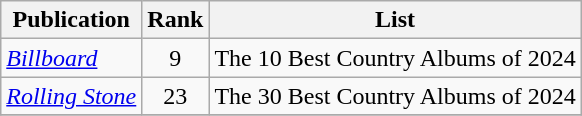<table class="wikitable plainrowheaders sortable">
<tr>
<th>Publication</th>
<th data-sort-type="number">Rank</th>
<th scope="col" class="unsortable">List</th>
</tr>
<tr>
<td><em><a href='#'>Billboard</a></em></td>
<td align=center>9</td>
<td>The 10 Best Country Albums of 2024</td>
</tr>
<tr>
<td><em><a href='#'>Rolling Stone</a></em></td>
<td align=center>23</td>
<td>The 30 Best Country Albums of 2024</td>
</tr>
<tr>
</tr>
</table>
